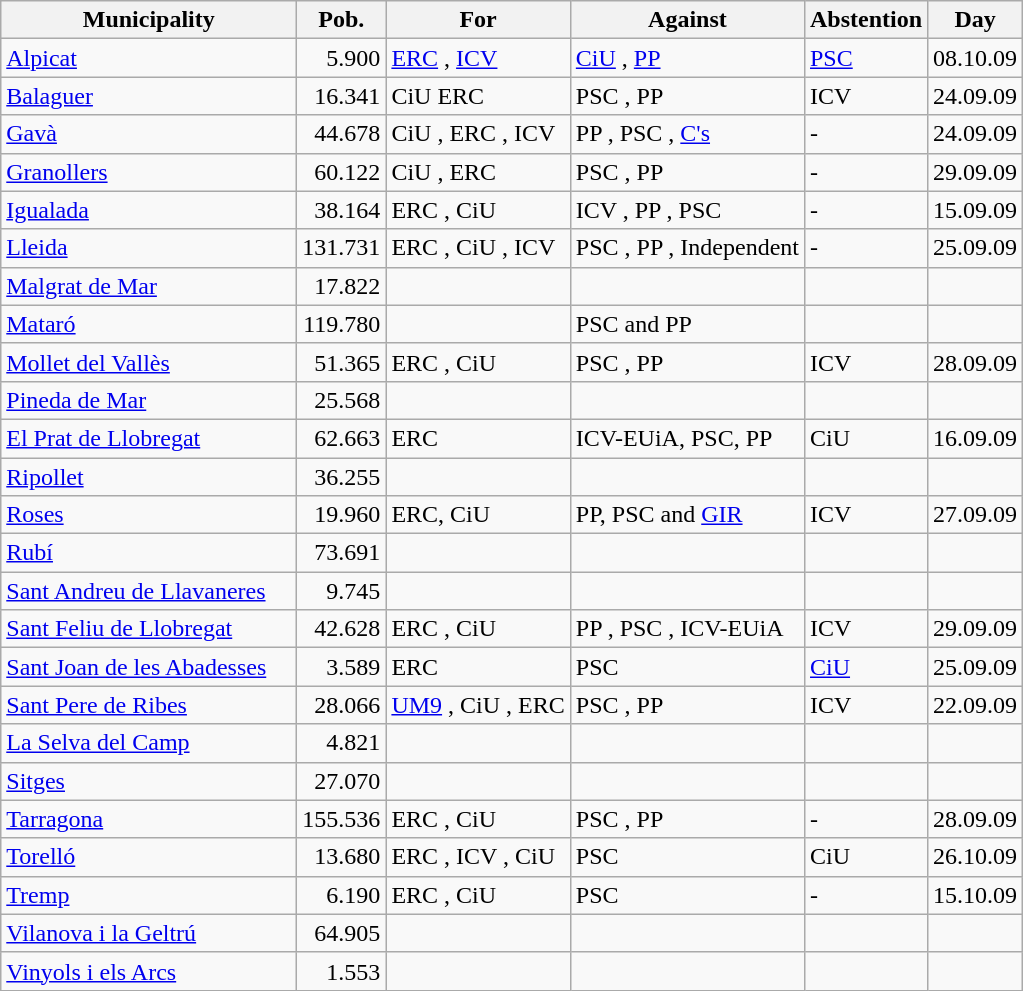<table class="wikitable sortable">
<tr>
<th width=190>Municipality</th>
<th>Pob.</th>
<th>For</th>
<th>Against</th>
<th>Abstention</th>
<th>Day</th>
</tr>
<tr>
<td><a href='#'>Alpicat</a></td>
<td align=right>5.900</td>
<td><a href='#'>ERC</a> , <a href='#'>ICV</a> </td>
<td><a href='#'>CiU</a> , <a href='#'>PP</a> </td>
<td><a href='#'>PSC</a> </td>
<td>08.10.09</td>
</tr>
<tr>
<td><a href='#'>Balaguer</a></td>
<td align=right>16.341</td>
<td>CiU  ERC </td>
<td>PSC , PP </td>
<td>ICV </td>
<td>24.09.09</td>
</tr>
<tr>
<td><a href='#'>Gavà</a></td>
<td align=right>44.678</td>
<td>CiU , ERC , ICV </td>
<td>PP , PSC , <a href='#'>C's</a> </td>
<td>-</td>
<td>24.09.09</td>
</tr>
<tr>
<td><a href='#'>Granollers</a></td>
<td align=right>60.122</td>
<td>CiU , ERC </td>
<td>PSC , PP </td>
<td>-</td>
<td>29.09.09</td>
</tr>
<tr>
<td><a href='#'>Igualada</a></td>
<td align=right>38.164</td>
<td>ERC , CiU </td>
<td>ICV , PP , PSC </td>
<td>-</td>
<td>15.09.09</td>
</tr>
<tr>
<td><a href='#'>Lleida</a></td>
<td align=right>131.731</td>
<td>ERC , CiU , ICV </td>
<td>PSC , PP , Independent </td>
<td>-</td>
<td>25.09.09</td>
</tr>
<tr>
<td><a href='#'>Malgrat de Mar</a></td>
<td align=right>17.822</td>
<td></td>
<td></td>
<td></td>
<td></td>
</tr>
<tr>
<td><a href='#'>Mataró</a></td>
<td align=right>119.780</td>
<td></td>
<td>PSC and PP</td>
<td></td>
<td></td>
</tr>
<tr>
<td><a href='#'>Mollet del Vallès</a></td>
<td align=right>51.365</td>
<td>ERC , CiU </td>
<td>PSC , PP </td>
<td>ICV </td>
<td>28.09.09</td>
</tr>
<tr>
<td><a href='#'>Pineda de Mar</a></td>
<td align=right>25.568</td>
<td></td>
<td></td>
<td></td>
<td></td>
</tr>
<tr>
<td><a href='#'>El Prat de Llobregat</a></td>
<td align=right>62.663</td>
<td>ERC</td>
<td>ICV-EUiA, PSC, PP</td>
<td>CiU</td>
<td>16.09.09</td>
</tr>
<tr>
<td><a href='#'>Ripollet</a></td>
<td align=right>36.255</td>
<td></td>
<td></td>
<td></td>
<td></td>
</tr>
<tr>
<td><a href='#'>Roses</a></td>
<td align=right>19.960</td>
<td>ERC, CiU</td>
<td>PP, PSC and <a href='#'>GIR</a></td>
<td>ICV</td>
<td>27.09.09</td>
</tr>
<tr>
<td><a href='#'>Rubí</a></td>
<td align=right>73.691</td>
<td></td>
<td></td>
<td></td>
<td></td>
</tr>
<tr>
<td><a href='#'>Sant Andreu de Llavaneres</a></td>
<td align=right>9.745</td>
<td></td>
<td></td>
<td></td>
<td></td>
</tr>
<tr>
<td><a href='#'>Sant Feliu de Llobregat</a></td>
<td align=right>42.628</td>
<td>ERC , CiU </td>
<td>PP , PSC , ICV-EUiA </td>
<td>ICV </td>
<td>29.09.09</td>
</tr>
<tr>
<td><a href='#'>Sant Joan de les Abadesses</a></td>
<td align=right>3.589</td>
<td>ERC</td>
<td>PSC</td>
<td><a href='#'>CiU</a></td>
<td>25.09.09</td>
</tr>
<tr>
<td><a href='#'>Sant Pere de Ribes</a></td>
<td align=right>28.066</td>
<td><a href='#'>UM9</a> , CiU , ERC </td>
<td>PSC , PP </td>
<td>ICV </td>
<td>22.09.09</td>
</tr>
<tr>
<td><a href='#'>La Selva del Camp</a></td>
<td align=right>4.821</td>
<td></td>
<td></td>
<td></td>
<td></td>
</tr>
<tr>
<td><a href='#'>Sitges</a></td>
<td align=right>27.070</td>
<td></td>
<td></td>
<td></td>
<td></td>
</tr>
<tr>
<td><a href='#'>Tarragona</a></td>
<td align=right>155.536</td>
<td>ERC , CiU </td>
<td>PSC , PP </td>
<td>-</td>
<td>28.09.09</td>
</tr>
<tr>
<td><a href='#'>Torelló</a></td>
<td align=right>13.680</td>
<td>ERC , ICV , CiU </td>
<td>PSC </td>
<td>CiU </td>
<td>26.10.09</td>
</tr>
<tr>
<td><a href='#'>Tremp</a></td>
<td align=right>6.190</td>
<td>ERC , CiU </td>
<td>PSC </td>
<td>-</td>
<td>15.10.09</td>
</tr>
<tr>
<td><a href='#'>Vilanova i la Geltrú</a></td>
<td align=right>64.905</td>
<td></td>
<td></td>
<td></td>
<td></td>
</tr>
<tr>
<td><a href='#'>Vinyols i els Arcs</a></td>
<td align=right>1.553</td>
<td></td>
<td></td>
<td></td>
<td></td>
</tr>
</table>
